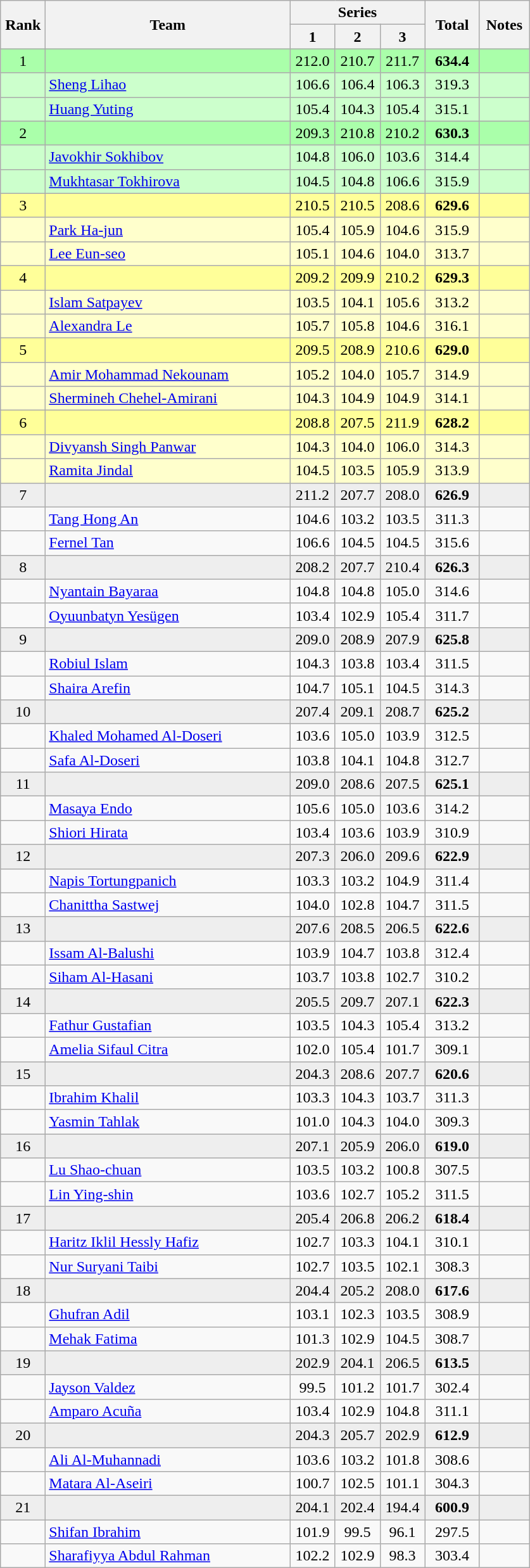<table class="wikitable" style="text-align:center">
<tr>
<th rowspan=2 width=40>Rank</th>
<th rowspan=2 width=250>Team</th>
<th colspan=3>Series</th>
<th rowspan=2 width=50>Total</th>
<th rowspan=2 width=45>Notes</th>
</tr>
<tr>
<th width=40>1</th>
<th width=40>2</th>
<th width=40>3</th>
</tr>
<tr bgcolor=aaffaa>
<td>1</td>
<td align=left></td>
<td>212.0</td>
<td>210.7</td>
<td>211.7</td>
<td><strong>634.4</strong></td>
<td></td>
</tr>
<tr bgcolor=ccffcc>
<td></td>
<td align=left><a href='#'>Sheng Lihao</a></td>
<td>106.6</td>
<td>106.4</td>
<td>106.3</td>
<td>319.3</td>
<td></td>
</tr>
<tr bgcolor=ccffcc>
<td></td>
<td align=left><a href='#'>Huang Yuting</a></td>
<td>105.4</td>
<td>104.3</td>
<td>105.4</td>
<td>315.1</td>
<td></td>
</tr>
<tr bgcolor=aaffaa>
<td>2</td>
<td align=left></td>
<td>209.3</td>
<td>210.8</td>
<td>210.2</td>
<td><strong>630.3</strong></td>
<td></td>
</tr>
<tr bgcolor=ccffcc>
<td></td>
<td align=left><a href='#'>Javokhir Sokhibov</a></td>
<td>104.8</td>
<td>106.0</td>
<td>103.6</td>
<td>314.4</td>
<td></td>
</tr>
<tr bgcolor=ccffcc>
<td></td>
<td align=left><a href='#'>Mukhtasar Tokhirova</a></td>
<td>104.5</td>
<td>104.8</td>
<td>106.6</td>
<td>315.9</td>
<td></td>
</tr>
<tr bgcolor=ffff99>
<td>3</td>
<td align=left></td>
<td>210.5</td>
<td>210.5</td>
<td>208.6</td>
<td><strong>629.6</strong></td>
<td></td>
</tr>
<tr bgcolor=ffffcc>
<td></td>
<td align=left><a href='#'>Park Ha-jun</a></td>
<td>105.4</td>
<td>105.9</td>
<td>104.6</td>
<td>315.9</td>
<td></td>
</tr>
<tr bgcolor=ffffcc>
<td></td>
<td align=left><a href='#'>Lee Eun-seo</a></td>
<td>105.1</td>
<td>104.6</td>
<td>104.0</td>
<td>313.7</td>
<td></td>
</tr>
<tr bgcolor=ffff99>
<td>4</td>
<td align=left></td>
<td>209.2</td>
<td>209.9</td>
<td>210.2</td>
<td><strong>629.3</strong></td>
<td></td>
</tr>
<tr bgcolor=ffffcc>
<td></td>
<td align=left><a href='#'>Islam Satpayev</a></td>
<td>103.5</td>
<td>104.1</td>
<td>105.6</td>
<td>313.2</td>
<td></td>
</tr>
<tr bgcolor=ffffcc>
<td></td>
<td align=left><a href='#'>Alexandra Le</a></td>
<td>105.7</td>
<td>105.8</td>
<td>104.6</td>
<td>316.1</td>
<td></td>
</tr>
<tr bgcolor=ffff99>
<td>5</td>
<td align=left></td>
<td>209.5</td>
<td>208.9</td>
<td>210.6</td>
<td><strong>629.0</strong></td>
<td></td>
</tr>
<tr bgcolor=ffffcc>
<td></td>
<td align=left><a href='#'>Amir Mohammad Nekounam</a></td>
<td>105.2</td>
<td>104.0</td>
<td>105.7</td>
<td>314.9</td>
<td></td>
</tr>
<tr bgcolor=ffffcc>
<td></td>
<td align=left><a href='#'>Shermineh Chehel-Amirani</a></td>
<td>104.3</td>
<td>104.9</td>
<td>104.9</td>
<td>314.1</td>
<td></td>
</tr>
<tr bgcolor=ffff99>
<td>6</td>
<td align=left></td>
<td>208.8</td>
<td>207.5</td>
<td>211.9</td>
<td><strong>628.2</strong></td>
<td></td>
</tr>
<tr bgcolor=ffffcc>
<td></td>
<td align=left><a href='#'>Divyansh Singh Panwar</a></td>
<td>104.3</td>
<td>104.0</td>
<td>106.0</td>
<td>314.3</td>
<td></td>
</tr>
<tr bgcolor=ffffcc>
<td></td>
<td align=left><a href='#'>Ramita Jindal</a></td>
<td>104.5</td>
<td>103.5</td>
<td>105.9</td>
<td>313.9</td>
<td></td>
</tr>
<tr bgcolor=eeeeee>
<td>7</td>
<td align=left></td>
<td>211.2</td>
<td>207.7</td>
<td>208.0</td>
<td><strong>626.9</strong></td>
<td></td>
</tr>
<tr>
<td></td>
<td align=left><a href='#'>Tang Hong An</a></td>
<td>104.6</td>
<td>103.2</td>
<td>103.5</td>
<td>311.3</td>
<td></td>
</tr>
<tr>
<td></td>
<td align=left><a href='#'>Fernel Tan</a></td>
<td>106.6</td>
<td>104.5</td>
<td>104.5</td>
<td>315.6</td>
<td></td>
</tr>
<tr bgcolor=eeeeee>
<td>8</td>
<td align=left></td>
<td>208.2</td>
<td>207.7</td>
<td>210.4</td>
<td><strong>626.3</strong></td>
<td></td>
</tr>
<tr>
<td></td>
<td align=left><a href='#'>Nyantain Bayaraa</a></td>
<td>104.8</td>
<td>104.8</td>
<td>105.0</td>
<td>314.6</td>
<td></td>
</tr>
<tr>
<td></td>
<td align=left><a href='#'>Oyuunbatyn Yesügen</a></td>
<td>103.4</td>
<td>102.9</td>
<td>105.4</td>
<td>311.7</td>
<td></td>
</tr>
<tr bgcolor=eeeeee>
<td>9</td>
<td align=left></td>
<td>209.0</td>
<td>208.9</td>
<td>207.9</td>
<td><strong>625.8</strong></td>
<td></td>
</tr>
<tr>
<td></td>
<td align=left><a href='#'>Robiul Islam</a></td>
<td>104.3</td>
<td>103.8</td>
<td>103.4</td>
<td>311.5</td>
<td></td>
</tr>
<tr>
<td></td>
<td align=left><a href='#'>Shaira Arefin</a></td>
<td>104.7</td>
<td>105.1</td>
<td>104.5</td>
<td>314.3</td>
<td></td>
</tr>
<tr bgcolor=eeeeee>
<td>10</td>
<td align=left></td>
<td>207.4</td>
<td>209.1</td>
<td>208.7</td>
<td><strong>625.2</strong></td>
<td></td>
</tr>
<tr>
<td></td>
<td align=left><a href='#'>Khaled Mohamed Al-Doseri</a></td>
<td>103.6</td>
<td>105.0</td>
<td>103.9</td>
<td>312.5</td>
<td></td>
</tr>
<tr>
<td></td>
<td align=left><a href='#'>Safa Al-Doseri</a></td>
<td>103.8</td>
<td>104.1</td>
<td>104.8</td>
<td>312.7</td>
<td></td>
</tr>
<tr bgcolor=eeeeee>
<td>11</td>
<td align=left></td>
<td>209.0</td>
<td>208.6</td>
<td>207.5</td>
<td><strong>625.1</strong></td>
<td></td>
</tr>
<tr>
<td></td>
<td align=left><a href='#'>Masaya Endo</a></td>
<td>105.6</td>
<td>105.0</td>
<td>103.6</td>
<td>314.2</td>
<td></td>
</tr>
<tr>
<td></td>
<td align=left><a href='#'>Shiori Hirata</a></td>
<td>103.4</td>
<td>103.6</td>
<td>103.9</td>
<td>310.9</td>
<td></td>
</tr>
<tr bgcolor=eeeeee>
<td>12</td>
<td align=left></td>
<td>207.3</td>
<td>206.0</td>
<td>209.6</td>
<td><strong>622.9</strong></td>
<td></td>
</tr>
<tr>
<td></td>
<td align=left><a href='#'>Napis Tortungpanich</a></td>
<td>103.3</td>
<td>103.2</td>
<td>104.9</td>
<td>311.4</td>
<td></td>
</tr>
<tr>
<td></td>
<td align=left><a href='#'>Chanittha Sastwej</a></td>
<td>104.0</td>
<td>102.8</td>
<td>104.7</td>
<td>311.5</td>
<td></td>
</tr>
<tr bgcolor=eeeeee>
<td>13</td>
<td align=left></td>
<td>207.6</td>
<td>208.5</td>
<td>206.5</td>
<td><strong>622.6</strong></td>
<td></td>
</tr>
<tr>
<td></td>
<td align=left><a href='#'>Issam Al-Balushi</a></td>
<td>103.9</td>
<td>104.7</td>
<td>103.8</td>
<td>312.4</td>
<td></td>
</tr>
<tr>
<td></td>
<td align=left><a href='#'>Siham Al-Hasani</a></td>
<td>103.7</td>
<td>103.8</td>
<td>102.7</td>
<td>310.2</td>
<td></td>
</tr>
<tr bgcolor=eeeeee>
<td>14</td>
<td align=left></td>
<td>205.5</td>
<td>209.7</td>
<td>207.1</td>
<td><strong>622.3</strong></td>
<td></td>
</tr>
<tr>
<td></td>
<td align=left><a href='#'>Fathur Gustafian</a></td>
<td>103.5</td>
<td>104.3</td>
<td>105.4</td>
<td>313.2</td>
<td></td>
</tr>
<tr>
<td></td>
<td align=left><a href='#'>Amelia Sifaul Citra</a></td>
<td>102.0</td>
<td>105.4</td>
<td>101.7</td>
<td>309.1</td>
<td></td>
</tr>
<tr bgcolor=eeeeee>
<td>15</td>
<td align=left></td>
<td>204.3</td>
<td>208.6</td>
<td>207.7</td>
<td><strong>620.6</strong></td>
<td></td>
</tr>
<tr>
<td></td>
<td align=left><a href='#'>Ibrahim Khalil</a></td>
<td>103.3</td>
<td>104.3</td>
<td>103.7</td>
<td>311.3</td>
<td></td>
</tr>
<tr>
<td></td>
<td align=left><a href='#'>Yasmin Tahlak</a></td>
<td>101.0</td>
<td>104.3</td>
<td>104.0</td>
<td>309.3</td>
<td></td>
</tr>
<tr bgcolor=eeeeee>
<td>16</td>
<td align=left></td>
<td>207.1</td>
<td>205.9</td>
<td>206.0</td>
<td><strong>619.0</strong></td>
<td></td>
</tr>
<tr>
<td></td>
<td align=left><a href='#'>Lu Shao-chuan</a></td>
<td>103.5</td>
<td>103.2</td>
<td>100.8</td>
<td>307.5</td>
<td></td>
</tr>
<tr>
<td></td>
<td align=left><a href='#'>Lin Ying-shin</a></td>
<td>103.6</td>
<td>102.7</td>
<td>105.2</td>
<td>311.5</td>
<td></td>
</tr>
<tr bgcolor=eeeeee>
<td>17</td>
<td align=left></td>
<td>205.4</td>
<td>206.8</td>
<td>206.2</td>
<td><strong>618.4</strong></td>
<td></td>
</tr>
<tr>
<td></td>
<td align=left><a href='#'>Haritz Iklil Hessly Hafiz</a></td>
<td>102.7</td>
<td>103.3</td>
<td>104.1</td>
<td>310.1</td>
<td></td>
</tr>
<tr>
<td></td>
<td align=left><a href='#'>Nur Suryani Taibi</a></td>
<td>102.7</td>
<td>103.5</td>
<td>102.1</td>
<td>308.3</td>
<td></td>
</tr>
<tr bgcolor=eeeeee>
<td>18</td>
<td align=left></td>
<td>204.4</td>
<td>205.2</td>
<td>208.0</td>
<td><strong>617.6</strong></td>
<td></td>
</tr>
<tr>
<td></td>
<td align=left><a href='#'>Ghufran Adil</a></td>
<td>103.1</td>
<td>102.3</td>
<td>103.5</td>
<td>308.9</td>
<td></td>
</tr>
<tr>
<td></td>
<td align=left><a href='#'>Mehak Fatima</a></td>
<td>101.3</td>
<td>102.9</td>
<td>104.5</td>
<td>308.7</td>
<td></td>
</tr>
<tr bgcolor=eeeeee>
<td>19</td>
<td align=left></td>
<td>202.9</td>
<td>204.1</td>
<td>206.5</td>
<td><strong>613.5</strong></td>
<td></td>
</tr>
<tr>
<td></td>
<td align=left><a href='#'>Jayson Valdez</a></td>
<td>99.5</td>
<td>101.2</td>
<td>101.7</td>
<td>302.4</td>
<td></td>
</tr>
<tr>
<td></td>
<td align=left><a href='#'>Amparo Acuña</a></td>
<td>103.4</td>
<td>102.9</td>
<td>104.8</td>
<td>311.1</td>
<td></td>
</tr>
<tr bgcolor=eeeeee>
<td>20</td>
<td align=left></td>
<td>204.3</td>
<td>205.7</td>
<td>202.9</td>
<td><strong>612.9</strong></td>
<td></td>
</tr>
<tr>
<td></td>
<td align=left><a href='#'>Ali Al-Muhannadi</a></td>
<td>103.6</td>
<td>103.2</td>
<td>101.8</td>
<td>308.6</td>
<td></td>
</tr>
<tr>
<td></td>
<td align=left><a href='#'>Matara Al-Aseiri</a></td>
<td>100.7</td>
<td>102.5</td>
<td>101.1</td>
<td>304.3</td>
<td></td>
</tr>
<tr bgcolor=eeeeee>
<td>21</td>
<td align=left></td>
<td>204.1</td>
<td>202.4</td>
<td>194.4</td>
<td><strong>600.9</strong></td>
<td></td>
</tr>
<tr>
<td></td>
<td align=left><a href='#'>Shifan Ibrahim</a></td>
<td>101.9</td>
<td>99.5</td>
<td>96.1</td>
<td>297.5</td>
<td></td>
</tr>
<tr>
<td></td>
<td align=left><a href='#'>Sharafiyya Abdul Rahman</a></td>
<td>102.2</td>
<td>102.9</td>
<td>98.3</td>
<td>303.4</td>
<td></td>
</tr>
</table>
